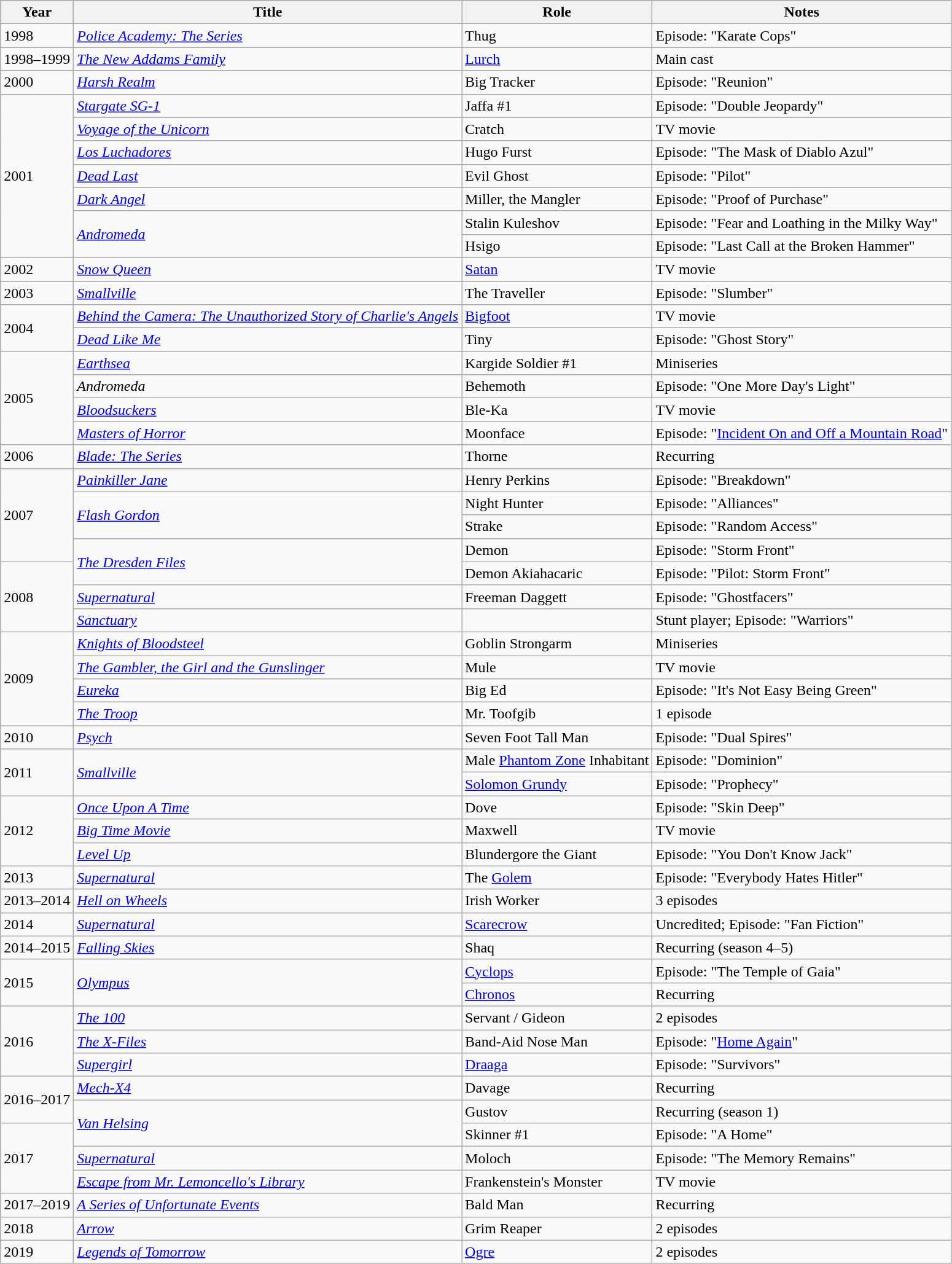<table class = "wikitable sortable">
<tr>
<th>Year</th>
<th>Title</th>
<th>Role</th>
<th class="unsortable">Notes</th>
</tr>
<tr>
<td>1998</td>
<td><em><a href='#'>Police Academy: The Series</a></em></td>
<td>Thug</td>
<td>Episode: "Karate Cops"</td>
</tr>
<tr>
<td>1998–1999</td>
<td data-sort-value="New Addams Family, The"><em><a href='#'>The New Addams Family</a></em></td>
<td><a href='#'>Lurch</a></td>
<td>Main cast</td>
</tr>
<tr>
<td>2000</td>
<td><em><a href='#'>Harsh Realm</a></em></td>
<td>Big Tracker</td>
<td>Episode: "Reunion"</td>
</tr>
<tr>
<td rowspan="7">2001</td>
<td><em><a href='#'>Stargate SG-1</a></em></td>
<td>Jaffa #1</td>
<td>Episode: "Double Jeopardy"</td>
</tr>
<tr>
<td><em><a href='#'>Voyage of the Unicorn</a></em></td>
<td>Cratch</td>
<td>TV movie</td>
</tr>
<tr>
<td><em><a href='#'>Los Luchadores</a></em></td>
<td>Hugo Furst</td>
<td>Episode: "The Mask of Diablo Azul"</td>
</tr>
<tr>
<td><em><a href='#'>Dead Last</a></em></td>
<td>Evil Ghost</td>
<td>Episode: "Pilot"</td>
</tr>
<tr>
<td><em><a href='#'>Dark Angel</a></em></td>
<td>Miller, the Mangler</td>
<td>Episode: "Proof of Purchase"</td>
</tr>
<tr>
<td rowspan="2"><em><a href='#'>Andromeda</a></em></td>
<td>Stalin Kuleshov</td>
<td>Episode: "Fear and Loathing in the Milky Way"</td>
</tr>
<tr>
<td>Hsigo</td>
<td>Episode: "Last Call at the Broken Hammer"</td>
</tr>
<tr>
<td>2002</td>
<td><em><a href='#'>Snow Queen</a></em></td>
<td><a href='#'>Satan</a></td>
<td>TV movie</td>
</tr>
<tr>
<td>2003</td>
<td><em><a href='#'>Smallville</a></em></td>
<td>The Traveller</td>
<td>Episode: "Slumber"</td>
</tr>
<tr>
<td rowspan="2">2004</td>
<td><em><a href='#'>Behind the Camera: The Unauthorized Story of Charlie's Angels</a></em></td>
<td><a href='#'>Bigfoot</a></td>
<td>TV movie</td>
</tr>
<tr>
<td><em><a href='#'>Dead Like Me</a></em></td>
<td>Tiny</td>
<td>Episode: "Ghost Story"</td>
</tr>
<tr>
<td rowspan="4">2005</td>
<td><em><a href='#'>Earthsea</a></em></td>
<td>Kargide Soldier #1</td>
<td>Miniseries</td>
</tr>
<tr>
<td><em>Andromeda</em></td>
<td>Behemoth</td>
<td>Episode: "One More Day's Light"</td>
</tr>
<tr>
<td><em><a href='#'>Bloodsuckers</a></em></td>
<td>Ble-Ka</td>
<td>TV movie</td>
</tr>
<tr>
<td><em><a href='#'>Masters of Horror</a></em></td>
<td>Moonface</td>
<td>Episode: "<a href='#'>Incident On and Off a Mountain Road</a>"</td>
</tr>
<tr>
<td>2006</td>
<td><em><a href='#'>Blade: The Series</a></em></td>
<td>Thorne</td>
<td>Recurring</td>
</tr>
<tr>
<td rowspan="4">2007</td>
<td><em><a href='#'>Painkiller Jane</a></em></td>
<td>Henry Perkins</td>
<td>Episode: "Breakdown"</td>
</tr>
<tr>
<td rowspan="2"><em><a href='#'>Flash Gordon</a></em></td>
<td>Night Hunter</td>
<td>Episode: "Alliances"</td>
</tr>
<tr>
<td>Strake</td>
<td>Episode: "Random Access"</td>
</tr>
<tr>
<td rowspan="2" data-sort-value="Dresden Files, The"><em><a href='#'>The Dresden Files</a></em></td>
<td>Demon</td>
<td>Episode: "Storm Front"</td>
</tr>
<tr>
<td rowspan="3">2008</td>
<td>Demon Akiahacaric</td>
<td>Episode: "Pilot: Storm Front"</td>
</tr>
<tr>
<td><em><a href='#'>Supernatural</a></em></td>
<td>Freeman Daggett</td>
<td>Episode: "Ghostfacers"</td>
</tr>
<tr>
<td><em><a href='#'>Sanctuary</a></em></td>
<td></td>
<td>Stunt player; Episode: "Warriors"</td>
</tr>
<tr>
<td rowspan="4">2009</td>
<td><em><a href='#'>Knights of Bloodsteel</a></em></td>
<td>Goblin Strongarm</td>
<td>Miniseries</td>
</tr>
<tr>
<td data-sort-value="Gambler, the Girl and the Gunslinger, The"><em><a href='#'>The Gambler, the Girl and the Gunslinger</a></em></td>
<td>Mule</td>
<td>TV movie</td>
</tr>
<tr>
<td><em><a href='#'>Eureka</a></em></td>
<td>Big Ed</td>
<td>Episode: "It's Not Easy Being Green"</td>
</tr>
<tr>
<td data-sort-value="Troop, The"><em><a href='#'>The Troop</a></em></td>
<td>Mr. Toofgib</td>
<td>1 episode</td>
</tr>
<tr>
<td>2010</td>
<td><em><a href='#'>Psych</a></em></td>
<td>Seven Foot Tall Man</td>
<td>Episode: "Dual Spires"</td>
</tr>
<tr>
<td rowspan="2">2011</td>
<td rowspan="2"><em><a href='#'>Smallville</a></em></td>
<td>Male <a href='#'>Phantom Zone</a> Inhabitant</td>
<td>Episode: "Dominion"</td>
</tr>
<tr>
<td><a href='#'>Solomon Grundy</a></td>
<td>Episode: "Prophecy"</td>
</tr>
<tr>
<td rowspan="3">2012</td>
<td><em><a href='#'>Once Upon A Time</a></em></td>
<td>Dove</td>
<td>Episode: "Skin Deep"</td>
</tr>
<tr>
<td><em><a href='#'>Big Time Movie</a></em></td>
<td>Maxwell</td>
<td>TV movie</td>
</tr>
<tr>
<td><em><a href='#'>Level Up</a></em></td>
<td>Blundergore the Giant</td>
<td>Episode: "You Don't Know Jack"</td>
</tr>
<tr>
<td>2013</td>
<td><em><a href='#'>Supernatural</a></em></td>
<td>The <a href='#'>Golem</a></td>
<td>Episode: "Everybody Hates Hitler"</td>
</tr>
<tr>
<td>2013–2014</td>
<td><em><a href='#'>Hell on Wheels</a></em></td>
<td>Irish Worker</td>
<td>3 episodes</td>
</tr>
<tr>
<td>2014</td>
<td><em><a href='#'>Supernatural</a></em></td>
<td><a href='#'>Scarecrow</a></td>
<td>Uncredited; Episode: "Fan Fiction"</td>
</tr>
<tr>
<td>2014–2015</td>
<td><em><a href='#'>Falling Skies</a></em></td>
<td>Shaq</td>
<td>Recurring (season 4–5)</td>
</tr>
<tr>
<td rowspan="2">2015</td>
<td rowspan="2"><em><a href='#'>Olympus</a></em></td>
<td><a href='#'>Cyclops</a></td>
<td>Episode: "The Temple of Gaia"</td>
</tr>
<tr>
<td><a href='#'>Chronos</a></td>
<td>Recurring</td>
</tr>
<tr>
<td rowspan="3">2016</td>
<td data-sort-value="100, The"><em><a href='#'>The 100</a></em></td>
<td>Servant / Gideon</td>
<td>2 episodes</td>
</tr>
<tr>
<td data-sort-value="X-Files, The"><em><a href='#'>The X-Files</a></em></td>
<td>Band-Aid Nose Man</td>
<td>Episode: "<a href='#'>Home Again</a>"</td>
</tr>
<tr>
<td><em><a href='#'>Supergirl</a></em></td>
<td><a href='#'>Draaga</a></td>
<td>Episode: "Survivors"</td>
</tr>
<tr>
<td rowspan="2">2016–2017</td>
<td><em><a href='#'>Mech-X4</a></em></td>
<td>Davage</td>
<td>Recurring</td>
</tr>
<tr>
<td rowspan="2"><em><a href='#'>Van Helsing</a></em></td>
<td>Gustov</td>
<td>Recurring (season 1)</td>
</tr>
<tr>
<td rowspan="3">2017</td>
<td>Skinner #1</td>
<td>Episode: "A Home"</td>
</tr>
<tr>
<td><em><a href='#'>Supernatural</a></em></td>
<td>Moloch</td>
<td>Episode: "The Memory Remains"</td>
</tr>
<tr>
<td><em><a href='#'>Escape from Mr. Lemoncello's Library</a></em></td>
<td>Frankenstein's Monster</td>
<td>TV movie</td>
</tr>
<tr>
<td>2017–2019</td>
<td data-sort-value="Series of Unfortunate Events, A"><em><a href='#'>A Series of Unfortunate Events</a></em></td>
<td>Bald Man</td>
<td>Recurring</td>
</tr>
<tr>
<td>2018</td>
<td><em><a href='#'>Arrow</a></em></td>
<td>Grim Reaper</td>
<td>2 episodes</td>
</tr>
<tr>
<td>2019</td>
<td><em><a href='#'>Legends of Tomorrow</a></em></td>
<td><a href='#'>Ogre</a></td>
<td>2 episodes</td>
</tr>
</table>
